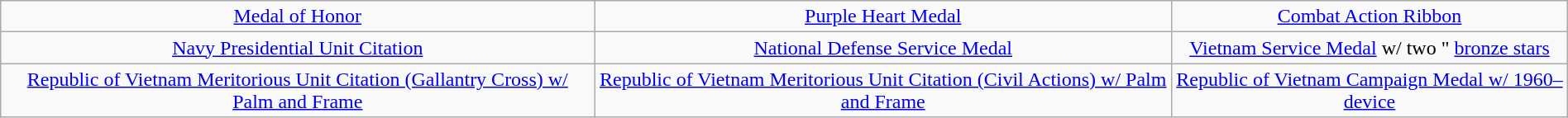<table class="wikitable" style="margin:1em auto; text-align:center;">
<tr>
<td><a href='#'>Medal of Honor</a></td>
<td><a href='#'>Purple Heart Medal</a></td>
<td><a href='#'>Combat Action Ribbon</a></td>
</tr>
<tr>
<td><a href='#'>Navy Presidential Unit Citation</a></td>
<td><a href='#'>National Defense Service Medal</a></td>
<td><a href='#'>Vietnam Service Medal</a> w/ two " <a href='#'>bronze stars</a></td>
</tr>
<tr>
<td><a href='#'>Republic of Vietnam Meritorious Unit Citation (Gallantry Cross) w/ Palm and Frame</a></td>
<td><a href='#'>Republic of Vietnam Meritorious Unit Citation (Civil Actions) w/ Palm and Frame</a></td>
<td><a href='#'>Republic of Vietnam Campaign Medal w/ 1960– device</a></td>
</tr>
</table>
